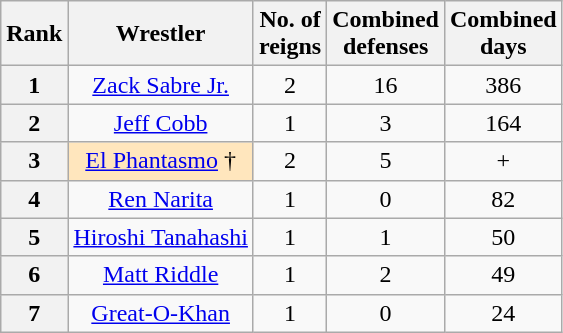<table class="wikitable sortable" style="text-align: center">
<tr>
<th>Rank</th>
<th>Wrestler</th>
<th>No. of<br>reigns</th>
<th>Combined<br>defenses</th>
<th>Combined<br>days</th>
</tr>
<tr>
<th>1</th>
<td><a href='#'>Zack Sabre Jr.</a></td>
<td>2</td>
<td>16</td>
<td>386</td>
</tr>
<tr>
<th>2</th>
<td><a href='#'>Jeff Cobb</a></td>
<td>1</td>
<td>3</td>
<td>164</td>
</tr>
<tr>
<th>3</th>
<td style="background-color:#FFE6BD"><a href='#'>El Phantasmo</a> †</td>
<td>2</td>
<td>5</td>
<td>+</td>
</tr>
<tr>
<th>4</th>
<td><a href='#'>Ren Narita</a></td>
<td>1</td>
<td>0</td>
<td>82</td>
</tr>
<tr>
<th>5</th>
<td><a href='#'>Hiroshi Tanahashi</a></td>
<td>1</td>
<td>1</td>
<td>50</td>
</tr>
<tr>
<th>6</th>
<td><a href='#'>Matt Riddle</a></td>
<td>1</td>
<td>2</td>
<td>49</td>
</tr>
<tr>
<th>7</th>
<td><a href='#'>Great-O-Khan</a></td>
<td>1</td>
<td>0</td>
<td>24</td>
</tr>
</table>
